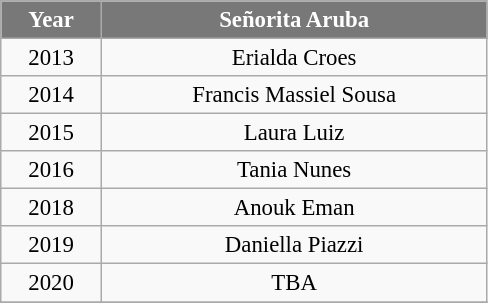<table class="wikitable sortable" style="font-size: 95%; text-align:center">
<tr>
<th width="60" style="background-color:#787878;color:#FFFFFF;">Year</th>
<th width="250" style="background-color:#787878;color:#FFFFFF;">Señorita Aruba</th>
</tr>
<tr>
<td>2013</td>
<td>Erialda Croes</td>
</tr>
<tr>
<td>2014</td>
<td>Francis Massiel Sousa</td>
</tr>
<tr>
<td>2015</td>
<td>Laura Luiz</td>
</tr>
<tr>
<td>2016</td>
<td>Tania Nunes</td>
</tr>
<tr>
<td>2018</td>
<td>Anouk Eman</td>
</tr>
<tr>
<td>2019</td>
<td>Daniella Piazzi</td>
</tr>
<tr>
<td>2020</td>
<td>TBA</td>
</tr>
<tr>
</tr>
</table>
